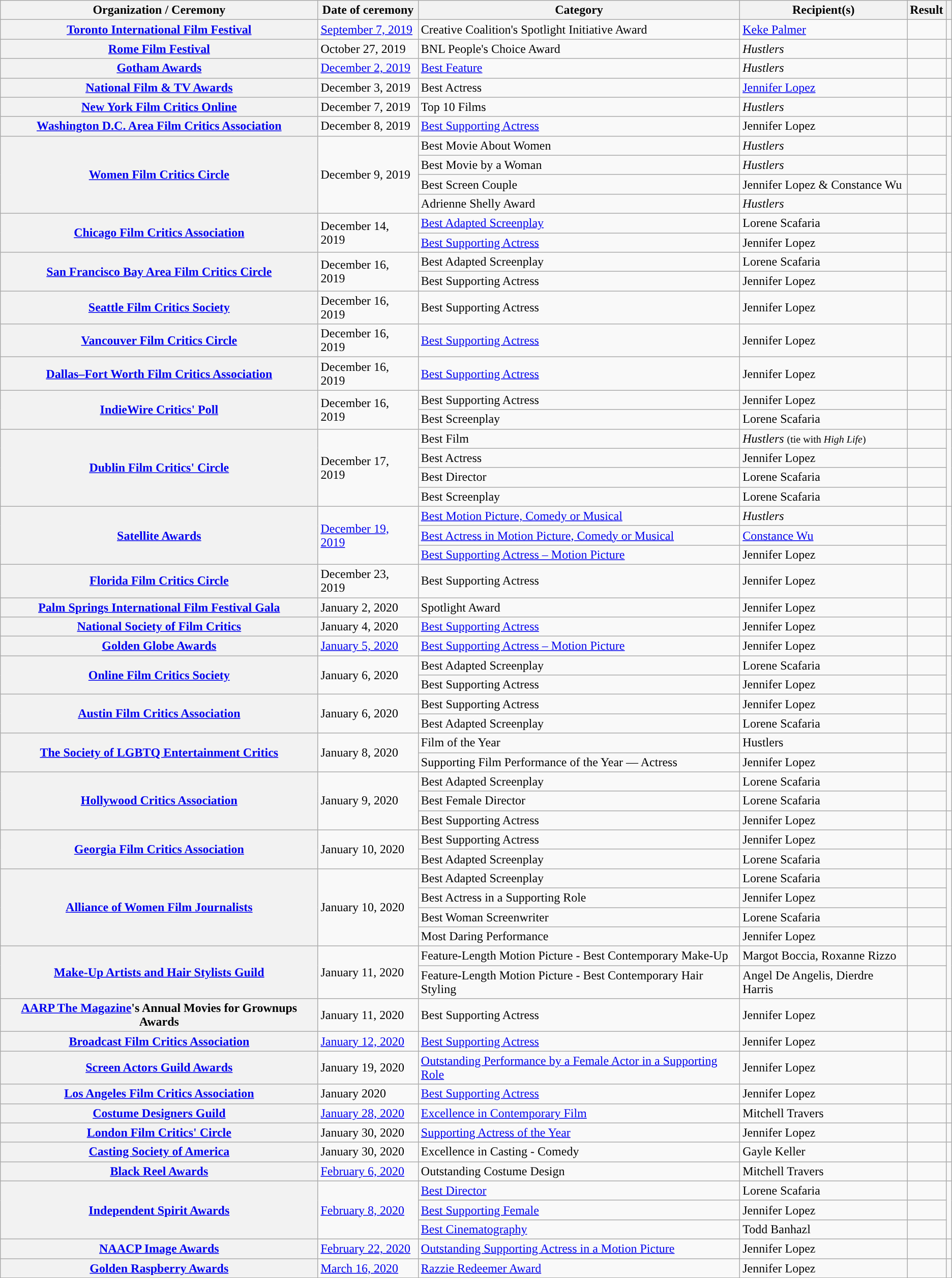<table class="wikitable plainrowheaders sortable">
<tr>
<th scope="col">Organization / Ceremony</th>
<th scope="col">Date of ceremony</th>
<th scope="col">Category</th>
<th scope="col">Recipient(s)</th>
<th scope="col">Result</th>
<th scope="col" class="unsortable"></th>
</tr>
<tr>
<th scope="row" style="text-align:center;"><a href='#'>Toronto International Film Festival</a></th>
<td><a href='#'>September 7, 2019</a></td>
<td>Creative Coalition's Spotlight Initiative Award</td>
<td><a href='#'>Keke Palmer</a></td>
<td></td>
<td style="text-align:center;"></td>
</tr>
<tr>
<th scope="row" style="text-align:center;"><a href='#'>Rome Film Festival</a></th>
<td>October 27, 2019</td>
<td>BNL People's Choice Award</td>
<td><em>Hustlers</em></td>
<td></td>
<td style="text-align:center;"></td>
</tr>
<tr>
<th scope="row" style="text-align:center;"><a href='#'>Gotham Awards</a></th>
<td><a href='#'>December 2, 2019</a></td>
<td><a href='#'>Best Feature</a></td>
<td><em>Hustlers</em></td>
<td></td>
<td style="text-align:center;"></td>
</tr>
<tr>
<th scope="row" style="text-align:center;"><a href='#'>National Film & TV Awards</a></th>
<td>December 3, 2019</td>
<td>Best Actress</td>
<td><a href='#'>Jennifer Lopez</a></td>
<td></td>
<td style="text-align:center;"></td>
</tr>
<tr>
<th scope="row" style="text-align:center;"><a href='#'>New York Film Critics Online</a></th>
<td>December 7, 2019</td>
<td>Top 10 Films</td>
<td><em>Hustlers</em></td>
<td></td>
<td style="text-align:center;"></td>
</tr>
<tr>
<th scope="row" style="text-align:center;"><a href='#'>Washington D.C. Area Film Critics Association</a></th>
<td>December 8, 2019</td>
<td><a href='#'>Best Supporting Actress</a></td>
<td>Jennifer Lopez</td>
<td></td>
<td style="text-align:center;"></td>
</tr>
<tr>
<th scope="row" rowspan="4" style="text-align:center;"><a href='#'>Women Film Critics Circle</a></th>
<td rowspan="4">December 9, 2019</td>
<td>Best Movie About Women</td>
<td><em>Hustlers</em></td>
<td></td>
<td rowspan="4" style="text-align:center;"></td>
</tr>
<tr>
<td>Best Movie by a Woman</td>
<td><em>Hustlers</em></td>
<td></td>
</tr>
<tr>
<td>Best Screen Couple</td>
<td>Jennifer Lopez & Constance Wu</td>
<td></td>
</tr>
<tr>
<td>Adrienne Shelly Award</td>
<td><em>Hustlers</em></td>
<td></td>
</tr>
<tr>
<th scope="row" rowspan="2" style="text-align:center;"><a href='#'>Chicago Film Critics Association</a></th>
<td rowspan="2">December 14, 2019</td>
<td><a href='#'>Best Adapted Screenplay</a></td>
<td>Lorene Scafaria</td>
<td></td>
<td rowspan="2" style="text-align:center;"></td>
</tr>
<tr>
<td><a href='#'>Best Supporting Actress</a></td>
<td>Jennifer Lopez</td>
<td></td>
</tr>
<tr>
<th scope="row" rowspan="2" style="text-align:center;"><a href='#'>San Francisco Bay Area Film Critics Circle</a></th>
<td rowspan="2">December 16, 2019</td>
<td>Best Adapted Screenplay</td>
<td>Lorene Scafaria</td>
<td></td>
<td rowspan="2" style="text-align:center;"></td>
</tr>
<tr>
<td>Best Supporting Actress</td>
<td>Jennifer Lopez</td>
<td></td>
</tr>
<tr>
<th scope="row" style="text-align:center;"><a href='#'>Seattle Film Critics Society</a></th>
<td>December 16, 2019</td>
<td>Best Supporting Actress</td>
<td>Jennifer Lopez</td>
<td></td>
<td style="text-align:center;"></td>
</tr>
<tr>
<th scope="row" style="text-align:center;"><a href='#'>Vancouver Film Critics Circle</a></th>
<td>December 16, 2019</td>
<td><a href='#'>Best Supporting Actress</a></td>
<td>Jennifer Lopez</td>
<td></td>
<td style="text-align:center;"></td>
</tr>
<tr>
<th scope="row" style="text-align:center;"><a href='#'>Dallas–Fort Worth Film Critics Association</a></th>
<td>December 16, 2019</td>
<td><a href='#'>Best Supporting Actress</a></td>
<td>Jennifer Lopez</td>
<td></td>
<td style="text-align:center;"></td>
</tr>
<tr>
<th scope="row" rowspan="2" style="text-align:center;"><a href='#'>IndieWire Critics' Poll</a></th>
<td rowspan="2">December 16, 2019</td>
<td>Best Supporting Actress</td>
<td>Jennifer Lopez</td>
<td></td>
<td rowspan="2" style="text-align:center;"></td>
</tr>
<tr>
<td>Best Screenplay</td>
<td>Lorene Scafaria</td>
<td></td>
</tr>
<tr>
<th rowspan="4" scope="row" style="text-align:center;" "><a href='#'>Dublin Film Critics' Circle</a></th>
<td rowspan="4">December 17, 2019</td>
<td>Best Film</td>
<td><em>Hustlers</em> <small>(tie with <em>High Life</em>)</small></td>
<td></td>
<td rowspan="4" style="text-align:center;"></td>
</tr>
<tr>
<td>Best Actress</td>
<td>Jennifer Lopez</td>
<td></td>
</tr>
<tr>
<td>Best Director</td>
<td>Lorene Scafaria</td>
<td></td>
</tr>
<tr>
<td>Best Screenplay</td>
<td>Lorene Scafaria</td>
<td></td>
</tr>
<tr>
<th rowspan="3" scope="row" style="text-align:center;"><a href='#'>Satellite Awards</a></th>
<td rowspan="3"><a href='#'>December 19, 2019</a></td>
<td><a href='#'>Best Motion Picture, Comedy or Musical</a></td>
<td><em>Hustlers</em></td>
<td></td>
<td rowspan="3" style="text-align:center;"></td>
</tr>
<tr>
<td><a href='#'>Best Actress in Motion Picture, Comedy or Musical</a></td>
<td><a href='#'>Constance Wu</a></td>
<td></td>
</tr>
<tr>
<td><a href='#'>Best Supporting Actress – Motion Picture</a></td>
<td>Jennifer Lopez</td>
<td></td>
</tr>
<tr>
<th scope="row" style="text-align:center;"><a href='#'>Florida Film Critics Circle</a></th>
<td>December 23, 2019</td>
<td>Best Supporting Actress</td>
<td>Jennifer Lopez</td>
<td></td>
<td style="text-align:center;"></td>
</tr>
<tr>
<th scope="row" style="text-align:center;"><a href='#'>Palm Springs International Film Festival Gala</a></th>
<td>January 2, 2020</td>
<td>Spotlight Award</td>
<td>Jennifer Lopez</td>
<td></td>
<td style="text-align:center;"></td>
</tr>
<tr>
<th scope="row" style="text-align:center;"><a href='#'>National Society of Film Critics</a></th>
<td>January 4, 2020</td>
<td><a href='#'>Best Supporting Actress</a></td>
<td>Jennifer Lopez</td>
<td></td>
<td style="text-align:center;"></td>
</tr>
<tr>
<th scope="row" style="text-align:center;"><a href='#'>Golden Globe Awards</a></th>
<td><a href='#'>January 5, 2020</a></td>
<td><a href='#'>Best Supporting Actress – Motion Picture</a></td>
<td>Jennifer Lopez</td>
<td></td>
<td style="text-align:center;"></td>
</tr>
<tr>
<th scope="row" rowspan="2" style="text-align:center;"><a href='#'>Online Film Critics Society</a></th>
<td rowspan="2">January 6, 2020</td>
<td>Best Adapted Screenplay</td>
<td>Lorene Scafaria</td>
<td></td>
<td rowspan="2" style="text-align:center;"></td>
</tr>
<tr>
<td>Best Supporting Actress</td>
<td>Jennifer Lopez</td>
<td></td>
</tr>
<tr>
<th scope="row" rowspan="2" style="text-align:center;"><a href='#'>Austin Film Critics Association</a></th>
<td rowspan="2">January 6, 2020</td>
<td>Best Supporting Actress</td>
<td>Jennifer Lopez</td>
<td></td>
<td rowspan="2" style="text-align:center;"></td>
</tr>
<tr>
<td>Best Adapted Screenplay</td>
<td>Lorene Scafaria</td>
<td></td>
</tr>
<tr>
<th scope="row" rowspan="2" style="text-align:center;"><a href='#'>The Society of LGBTQ Entertainment Critics</a></th>
<td rowspan="2">January 8, 2020</td>
<td>Film of the Year</td>
<td>Hustlers</td>
<td></td>
<td rowspan="2"style="text-align:center;"></td>
</tr>
<tr>
<td>Supporting Film Performance of the Year — Actress</td>
<td>Jennifer Lopez</td>
<td></td>
</tr>
<tr>
<th scope="row" rowspan="3" style="text-align:center;"><a href='#'>Hollywood Critics Association</a></th>
<td rowspan="3">January 9, 2020</td>
<td>Best Adapted Screenplay</td>
<td>Lorene Scafaria</td>
<td></td>
<td rowspan="2" style="text-align:center;"></td>
</tr>
<tr>
<td>Best Female Director</td>
<td>Lorene Scafaria</td>
<td></td>
</tr>
<tr>
<td>Best Supporting Actress</td>
<td>Jennifer Lopez</td>
<td></td>
<td style="text-align:center;"></td>
</tr>
<tr>
<th scope="row" rowspan="2" style="text-align:center;"><a href='#'>Georgia Film Critics Association</a></th>
<td rowspan="2">January 10, 2020</td>
<td>Best Supporting Actress</td>
<td>Jennifer Lopez</td>
<td></td>
<td></td>
</tr>
<tr>
<td>Best Adapted Screenplay</td>
<td>Lorene Scafaria</td>
<td></td>
<td></td>
</tr>
<tr>
<th scope="row" rowspan="4" style="text-align:center;"><a href='#'>Alliance of Women Film Journalists</a></th>
<td rowspan="4">January 10, 2020</td>
<td>Best Adapted Screenplay</td>
<td>Lorene Scafaria</td>
<td></td>
<td rowspan="4" style="text-align:center;"></td>
</tr>
<tr>
<td>Best Actress in a Supporting Role</td>
<td>Jennifer Lopez</td>
<td></td>
</tr>
<tr>
<td>Best Woman Screenwriter</td>
<td>Lorene Scafaria</td>
<td></td>
</tr>
<tr>
<td>Most Daring Performance</td>
<td>Jennifer Lopez</td>
<td></td>
</tr>
<tr>
<th scope="row" rowspan="2" style="text-align:center;"><a href='#'>Make-Up Artists and Hair Stylists Guild</a></th>
<td rowspan="2">January 11, 2020</td>
<td>Feature-Length Motion Picture - Best Contemporary Make-Up</td>
<td>Margot Boccia, Roxanne Rizzo</td>
<td></td>
<td rowspan="2" style="text-align:center;"></td>
</tr>
<tr>
<td>Feature-Length Motion Picture - Best Contemporary Hair Styling</td>
<td>Angel De Angelis, Dierdre Harris</td>
<td></td>
</tr>
<tr>
<th scope="row" style="text-align:center;"><a href='#'>AARP The Magazine</a>'s Annual Movies for Grownups Awards</th>
<td>January 11, 2020</td>
<td>Best Supporting Actress</td>
<td>Jennifer Lopez</td>
<td></td>
<td style="text-align:center;"></td>
</tr>
<tr>
<th scope="row" style="text-align:center;"><a href='#'>Broadcast Film Critics Association</a></th>
<td><a href='#'>January 12, 2020</a></td>
<td><a href='#'>Best Supporting Actress</a></td>
<td>Jennifer Lopez</td>
<td></td>
<td style="text-align:center;"></td>
</tr>
<tr>
<th scope="row" style="text-align:center;"><a href='#'>Screen Actors Guild Awards</a></th>
<td>January 19, 2020</td>
<td><a href='#'>Outstanding Performance by a Female Actor in a Supporting Role</a></td>
<td>Jennifer Lopez</td>
<td></td>
<td style="text-align:center;"></td>
</tr>
<tr>
<th scope="row" style="text-align:center;"><a href='#'>Los Angeles Film Critics Association</a></th>
<td>January 2020</td>
<td><a href='#'>Best Supporting Actress</a></td>
<td>Jennifer Lopez</td>
<td></td>
<td></td>
</tr>
<tr>
<th scope="row" style="text-align:center;"><a href='#'>Costume Designers Guild</a></th>
<td><a href='#'>January 28, 2020</a></td>
<td><a href='#'>Excellence in Contemporary Film</a></td>
<td>Mitchell Travers</td>
<td></td>
<td style="text-align:center;"></td>
</tr>
<tr>
<th scope="row" style="text-align:center;"><a href='#'>London Film Critics' Circle</a></th>
<td>January 30, 2020</td>
<td><a href='#'>Supporting Actress of the Year</a></td>
<td>Jennifer Lopez</td>
<td></td>
<td style="text-align:center;"></td>
</tr>
<tr>
<th scope="row" style="text-align:center;"><a href='#'>Casting Society of America</a></th>
<td>January 30, 2020</td>
<td>Excellence in Casting - Comedy</td>
<td>Gayle Keller</td>
<td></td>
<td style="text-align:center;"></td>
</tr>
<tr>
<th scope="row" style="text-align:center;"><a href='#'>Black Reel Awards</a></th>
<td><a href='#'>February 6, 2020</a></td>
<td>Outstanding Costume Design</td>
<td>Mitchell Travers</td>
<td></td>
<td style="text-align:center;"></td>
</tr>
<tr>
<th rowspan="3" scope="row" style="text-align:center;"><a href='#'>Independent Spirit Awards</a></th>
<td rowspan="3"><a href='#'>February 8, 2020</a></td>
<td><a href='#'>Best Director</a></td>
<td>Lorene Scafaria</td>
<td></td>
<td rowspan="3" style="text-align:center;"></td>
</tr>
<tr>
<td><a href='#'>Best Supporting Female</a></td>
<td>Jennifer Lopez</td>
<td></td>
</tr>
<tr>
<td><a href='#'>Best Cinematography</a></td>
<td>Todd Banhazl</td>
<td></td>
</tr>
<tr>
<th scope="row" style="text-align:center;"><a href='#'>NAACP Image Awards</a></th>
<td><a href='#'>February 22, 2020</a></td>
<td><a href='#'>Outstanding Supporting Actress in a Motion Picture</a></td>
<td>Jennifer Lopez</td>
<td></td>
<td style="text-align:center;"></td>
</tr>
<tr>
<th scope="row" style="text-align:center;"><a href='#'>Golden Raspberry Awards</a></th>
<td><a href='#'>March 16, 2020</a></td>
<td><a href='#'>Razzie Redeemer Award</a></td>
<td>Jennifer Lopez</td>
<td></td>
<td style="text-align:center;"></td>
</tr>
</table>
